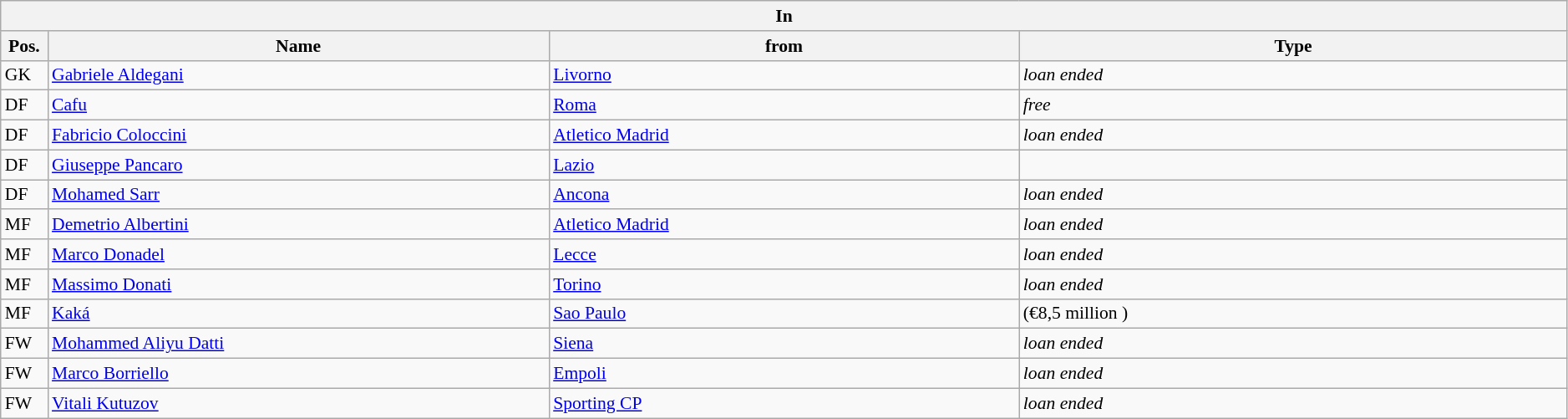<table class="wikitable" style="font-size:90%;width:99%;">
<tr>
<th colspan="4">In</th>
</tr>
<tr>
<th width=3%>Pos.</th>
<th width=32%>Name</th>
<th width=30%>from</th>
<th width=35%>Type</th>
</tr>
<tr>
<td>GK</td>
<td><a href='#'>Gabriele Aldegani</a></td>
<td><a href='#'>Livorno</a></td>
<td><em>loan ended</em></td>
</tr>
<tr>
<td>DF</td>
<td><a href='#'>Cafu</a></td>
<td><a href='#'>Roma</a></td>
<td><em>free</em></td>
</tr>
<tr>
<td>DF</td>
<td><a href='#'>Fabricio Coloccini</a></td>
<td><a href='#'>Atletico Madrid</a></td>
<td><em>loan ended</em></td>
</tr>
<tr>
<td>DF</td>
<td><a href='#'>Giuseppe Pancaro</a></td>
<td><a href='#'>Lazio</a></td>
<td></td>
</tr>
<tr>
<td>DF</td>
<td><a href='#'>Mohamed Sarr</a></td>
<td><a href='#'>Ancona</a></td>
<td><em>loan ended</em></td>
</tr>
<tr>
<td>MF</td>
<td><a href='#'>Demetrio Albertini</a></td>
<td><a href='#'>Atletico Madrid</a></td>
<td><em>loan ended</em></td>
</tr>
<tr>
<td>MF</td>
<td><a href='#'>Marco Donadel</a></td>
<td><a href='#'>Lecce</a></td>
<td><em>loan ended</em></td>
</tr>
<tr>
<td>MF</td>
<td><a href='#'>Massimo Donati</a></td>
<td><a href='#'>Torino</a></td>
<td><em>loan ended</em></td>
</tr>
<tr>
<td>MF</td>
<td><a href='#'>Kaká</a></td>
<td><a href='#'>Sao Paulo</a></td>
<td>(€8,5 million )</td>
</tr>
<tr>
<td>FW</td>
<td><a href='#'>Mohammed Aliyu Datti</a></td>
<td><a href='#'>Siena</a></td>
<td><em>loan ended</em></td>
</tr>
<tr>
<td>FW</td>
<td><a href='#'>Marco Borriello</a></td>
<td><a href='#'>Empoli</a></td>
<td><em>loan ended</em></td>
</tr>
<tr>
<td>FW</td>
<td><a href='#'>Vitali Kutuzov</a></td>
<td><a href='#'>Sporting CP</a></td>
<td><em>loan ended</em></td>
</tr>
</table>
